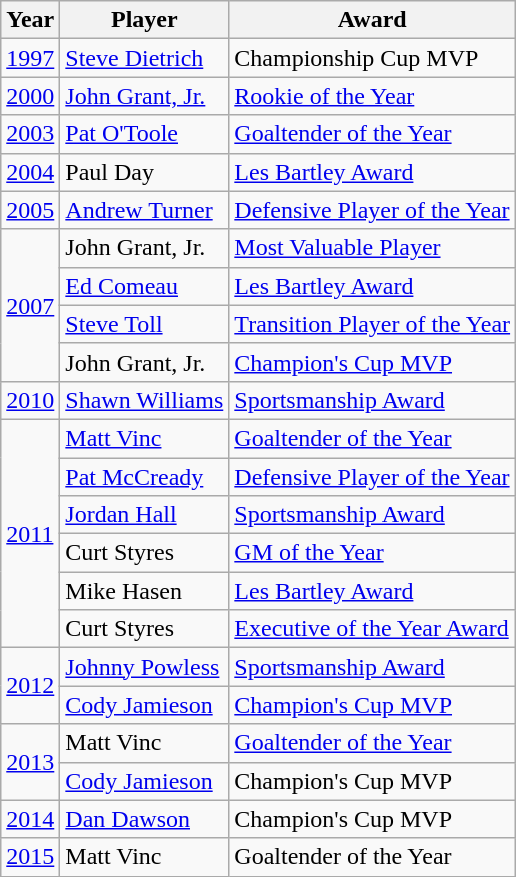<table class="wikitable">
<tr>
<th>Year</th>
<th>Player</th>
<th>Award</th>
</tr>
<tr>
<td><a href='#'>1997</a></td>
<td><a href='#'>Steve Dietrich</a></td>
<td>Championship Cup MVP</td>
</tr>
<tr>
<td><a href='#'>2000</a></td>
<td><a href='#'>John Grant, Jr.</a></td>
<td><a href='#'>Rookie of the Year</a></td>
</tr>
<tr>
<td><a href='#'>2003</a></td>
<td><a href='#'>Pat O'Toole</a></td>
<td><a href='#'>Goaltender of the Year</a></td>
</tr>
<tr>
<td><a href='#'>2004</a></td>
<td>Paul Day</td>
<td><a href='#'>Les Bartley Award</a></td>
</tr>
<tr>
<td><a href='#'>2005</a></td>
<td><a href='#'>Andrew Turner</a></td>
<td><a href='#'>Defensive Player of the Year</a></td>
</tr>
<tr>
<td rowspan=4><a href='#'>2007</a></td>
<td>John Grant, Jr.</td>
<td><a href='#'>Most Valuable Player</a></td>
</tr>
<tr>
<td><a href='#'>Ed Comeau</a></td>
<td><a href='#'>Les Bartley Award</a></td>
</tr>
<tr>
<td><a href='#'>Steve Toll</a></td>
<td><a href='#'>Transition Player of the Year</a></td>
</tr>
<tr>
<td>John Grant, Jr.</td>
<td><a href='#'>Champion's Cup MVP</a></td>
</tr>
<tr>
<td><a href='#'>2010</a></td>
<td><a href='#'>Shawn Williams</a></td>
<td><a href='#'>Sportsmanship Award</a></td>
</tr>
<tr>
<td rowspan=6><a href='#'>2011</a></td>
<td><a href='#'>Matt Vinc</a></td>
<td><a href='#'>Goaltender of the Year</a></td>
</tr>
<tr>
<td><a href='#'>Pat McCready</a></td>
<td><a href='#'>Defensive Player of the Year</a></td>
</tr>
<tr>
<td><a href='#'>Jordan Hall</a></td>
<td><a href='#'>Sportsmanship Award</a></td>
</tr>
<tr>
<td>Curt Styres</td>
<td><a href='#'>GM of the Year</a></td>
</tr>
<tr>
<td>Mike Hasen</td>
<td><a href='#'>Les Bartley Award</a></td>
</tr>
<tr>
<td>Curt Styres</td>
<td><a href='#'>Executive of the Year Award</a></td>
</tr>
<tr>
<td rowspan=2><a href='#'>2012</a></td>
<td><a href='#'>Johnny Powless</a></td>
<td><a href='#'>Sportsmanship Award</a></td>
</tr>
<tr>
<td><a href='#'>Cody Jamieson</a></td>
<td><a href='#'>Champion's Cup MVP</a></td>
</tr>
<tr>
<td rowspan=2><a href='#'>2013</a></td>
<td>Matt Vinc</td>
<td><a href='#'>Goaltender of the Year</a></td>
</tr>
<tr>
<td><a href='#'>Cody Jamieson</a></td>
<td>Champion's Cup MVP</td>
</tr>
<tr>
<td><a href='#'>2014</a></td>
<td><a href='#'>Dan Dawson</a></td>
<td>Champion's Cup MVP</td>
</tr>
<tr>
<td><a href='#'>2015</a></td>
<td>Matt Vinc</td>
<td>Goaltender of the Year</td>
</tr>
</table>
